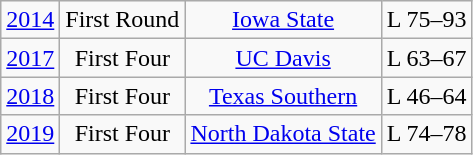<table class="wikitable">
<tr align="center">
<td><a href='#'>2014</a></td>
<td>First Round</td>
<td><a href='#'>Iowa State</a></td>
<td>L 75–93</td>
</tr>
<tr align="center">
<td><a href='#'>2017</a></td>
<td>First Four</td>
<td><a href='#'>UC Davis</a></td>
<td>L 63–67</td>
</tr>
<tr align="center">
<td><a href='#'>2018</a></td>
<td>First Four</td>
<td><a href='#'>Texas Southern</a></td>
<td>L 46–64</td>
</tr>
<tr align="center">
<td><a href='#'>2019</a></td>
<td>First Four</td>
<td><a href='#'>North Dakota State</a></td>
<td>L 74–78</td>
</tr>
</table>
